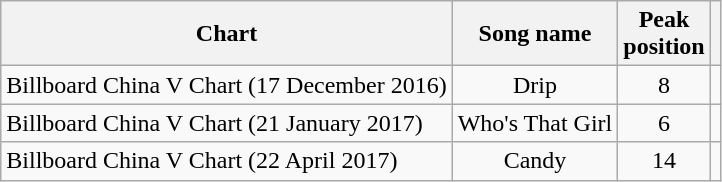<table class="wikitable sortable">
<tr>
<th>Chart</th>
<th>Song name</th>
<th>Peak<br>position</th>
<th></th>
</tr>
<tr>
<td>Billboard China V Chart (17 December 2016)</td>
<td align="center">Drip</td>
<td align="center">8</td>
<td align="center"></td>
</tr>
<tr>
<td>Billboard China V Chart (21 January 2017)</td>
<td align="center">Who's That Girl</td>
<td align="center">6</td>
<td align="center"></td>
</tr>
<tr>
<td>Billboard China V Chart (22 April 2017)</td>
<td align="center">Candy</td>
<td align="center">14</td>
<td align="center"></td>
</tr>
</table>
